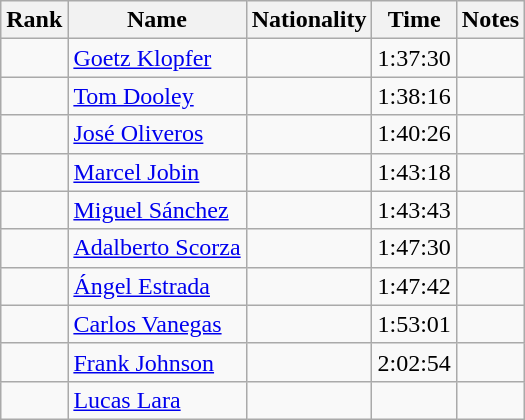<table class="wikitable sortable" style="text-align:center">
<tr>
<th>Rank</th>
<th>Name</th>
<th>Nationality</th>
<th>Time</th>
<th>Notes</th>
</tr>
<tr>
<td></td>
<td align=left><a href='#'>Goetz Klopfer</a></td>
<td align=left></td>
<td>1:37:30</td>
<td></td>
</tr>
<tr>
<td></td>
<td align=left><a href='#'>Tom Dooley</a></td>
<td align=left></td>
<td>1:38:16</td>
<td></td>
</tr>
<tr>
<td></td>
<td align=left><a href='#'>José Oliveros</a></td>
<td align=left></td>
<td>1:40:26</td>
<td></td>
</tr>
<tr>
<td></td>
<td align=left><a href='#'>Marcel Jobin</a></td>
<td align=left></td>
<td>1:43:18</td>
<td></td>
</tr>
<tr>
<td></td>
<td align=left><a href='#'>Miguel Sánchez</a></td>
<td align=left></td>
<td>1:43:43</td>
<td></td>
</tr>
<tr>
<td></td>
<td align=left><a href='#'>Adalberto Scorza</a></td>
<td align=left></td>
<td>1:47:30</td>
<td></td>
</tr>
<tr>
<td></td>
<td align=left><a href='#'>Ángel Estrada</a></td>
<td align=left></td>
<td>1:47:42</td>
<td></td>
</tr>
<tr>
<td></td>
<td align=left><a href='#'>Carlos Vanegas</a></td>
<td align=left></td>
<td>1:53:01</td>
<td></td>
</tr>
<tr>
<td></td>
<td align=left><a href='#'>Frank Johnson</a></td>
<td align=left></td>
<td>2:02:54</td>
<td></td>
</tr>
<tr>
<td></td>
<td align=left><a href='#'>Lucas Lara</a></td>
<td align=left></td>
<td></td>
<td></td>
</tr>
</table>
